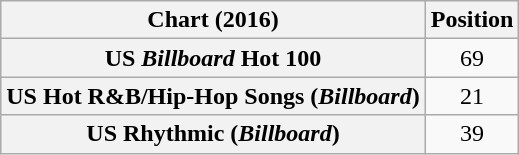<table class="wikitable plainrowheaders sortable" style="text-align:center">
<tr>
<th scope="col">Chart (2016)</th>
<th scope="col">Position</th>
</tr>
<tr>
<th scope="row">US <em>Billboard</em> Hot 100</th>
<td>69</td>
</tr>
<tr>
<th scope="row">US Hot R&B/Hip-Hop Songs (<em>Billboard</em>)</th>
<td>21</td>
</tr>
<tr>
<th scope="row">US Rhythmic (<em>Billboard</em>)</th>
<td>39</td>
</tr>
</table>
